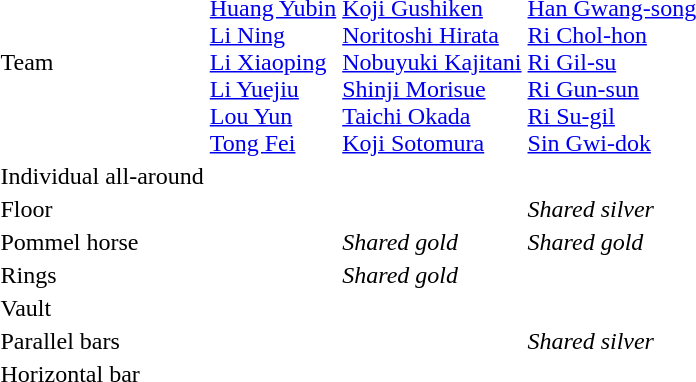<table>
<tr>
<td>Team</td>
<td><br><a href='#'>Huang Yubin</a><br><a href='#'>Li Ning</a><br><a href='#'>Li Xiaoping</a><br><a href='#'>Li Yuejiu</a><br><a href='#'>Lou Yun</a><br><a href='#'>Tong Fei</a></td>
<td><br><a href='#'>Koji Gushiken</a><br><a href='#'>Noritoshi Hirata</a><br><a href='#'>Nobuyuki Kajitani</a><br><a href='#'>Shinji Morisue</a><br><a href='#'>Taichi Okada</a><br><a href='#'>Koji Sotomura</a></td>
<td><br><a href='#'>Han Gwang-song</a><br><a href='#'>Ri Chol-hon</a><br><a href='#'>Ri Gil-su</a><br><a href='#'>Ri Gun-sun</a><br><a href='#'>Ri Su-gil</a><br><a href='#'>Sin Gwi-dok</a></td>
</tr>
<tr>
<td>Individual all-around</td>
<td></td>
<td></td>
<td></td>
</tr>
<tr>
<td rowspan=2>Floor</td>
<td rowspan=2></td>
<td></td>
<td rowspan=2><em>Shared silver</em></td>
</tr>
<tr>
<td></td>
</tr>
<tr>
<td rowspan=3>Pommel horse</td>
<td></td>
<td rowspan=3><em>Shared gold</em></td>
<td rowspan=3><em>Shared gold</em></td>
</tr>
<tr>
<td></td>
</tr>
<tr>
<td></td>
</tr>
<tr>
<td rowspan=2>Rings</td>
<td></td>
<td rowspan=2><em>Shared gold</em></td>
<td rowspan=2></td>
</tr>
<tr>
<td></td>
</tr>
<tr>
<td rowspan=2>Vault</td>
<td rowspan=2></td>
<td rowspan=2></td>
<td></td>
</tr>
<tr>
<td></td>
</tr>
<tr>
<td rowspan=3>Parallel bars</td>
<td rowspan=3></td>
<td></td>
<td rowspan=3><em>Shared silver</em></td>
</tr>
<tr>
<td></td>
</tr>
<tr>
<td></td>
</tr>
<tr>
<td>Horizontal bar</td>
<td></td>
<td></td>
<td></td>
</tr>
</table>
